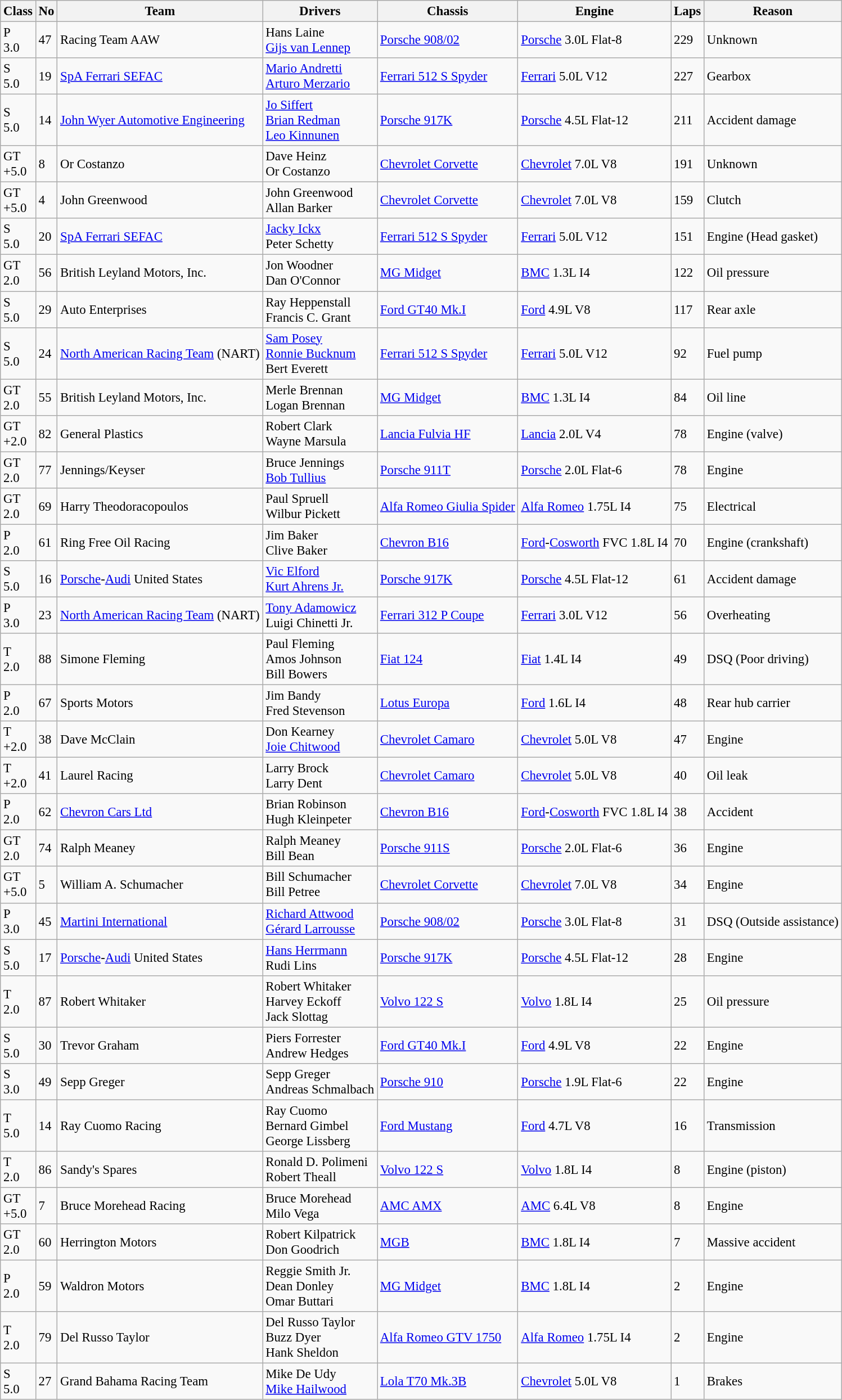<table class="wikitable sortable" style="font-size: 95%;">
<tr>
<th>Class</th>
<th>No</th>
<th>Team</th>
<th>Drivers</th>
<th>Chassis</th>
<th>Engine</th>
<th>Laps</th>
<th>Reason</th>
</tr>
<tr>
<td>P<br>3.0</td>
<td>47</td>
<td> Racing Team AAW</td>
<td> Hans Laine<br> <a href='#'>Gijs van Lennep</a></td>
<td><a href='#'>Porsche 908/02</a></td>
<td><a href='#'>Porsche</a> 3.0L Flat-8</td>
<td>229</td>
<td>Unknown</td>
</tr>
<tr>
<td>S<br>5.0</td>
<td>19</td>
<td> <a href='#'>SpA Ferrari SEFAC</a></td>
<td> <a href='#'>Mario Andretti</a><br> <a href='#'>Arturo Merzario</a></td>
<td><a href='#'>Ferrari 512 S Spyder</a></td>
<td><a href='#'>Ferrari</a> 5.0L V12</td>
<td>227</td>
<td>Gearbox</td>
</tr>
<tr>
<td>S<br>5.0</td>
<td>14</td>
<td> <a href='#'>John Wyer Automotive Engineering</a></td>
<td> <a href='#'>Jo Siffert</a><br> <a href='#'>Brian Redman</a><br> <a href='#'>Leo Kinnunen</a></td>
<td><a href='#'>Porsche 917K</a></td>
<td><a href='#'>Porsche</a> 4.5L Flat-12</td>
<td>211</td>
<td>Accident damage</td>
</tr>
<tr>
<td>GT<br>+5.0</td>
<td>8</td>
<td> Or Costanzo</td>
<td> Dave Heinz<br> Or Costanzo</td>
<td><a href='#'>Chevrolet Corvette</a></td>
<td><a href='#'>Chevrolet</a> 7.0L V8</td>
<td>191</td>
<td>Unknown</td>
</tr>
<tr>
<td>GT<br>+5.0</td>
<td>4</td>
<td> John Greenwood</td>
<td> John Greenwood<br> Allan Barker</td>
<td><a href='#'>Chevrolet Corvette</a></td>
<td><a href='#'>Chevrolet</a> 7.0L V8</td>
<td>159</td>
<td>Clutch</td>
</tr>
<tr>
<td>S<br>5.0</td>
<td>20</td>
<td> <a href='#'>SpA Ferrari SEFAC</a></td>
<td> <a href='#'>Jacky Ickx</a><br> Peter Schetty</td>
<td><a href='#'>Ferrari 512 S Spyder</a></td>
<td><a href='#'>Ferrari</a> 5.0L V12</td>
<td>151</td>
<td>Engine (Head gasket)</td>
</tr>
<tr>
<td>GT<br>2.0</td>
<td>56</td>
<td> British Leyland Motors, Inc.</td>
<td> Jon Woodner <br> Dan O'Connor</td>
<td><a href='#'>MG Midget</a></td>
<td><a href='#'>BMC</a> 1.3L I4</td>
<td>122</td>
<td>Oil pressure</td>
</tr>
<tr>
<td>S<br>5.0</td>
<td>29</td>
<td> Auto Enterprises</td>
<td> Ray Heppenstall<br> Francis C. Grant</td>
<td><a href='#'>Ford GT40 Mk.I</a></td>
<td><a href='#'>Ford</a> 4.9L V8</td>
<td>117</td>
<td>Rear axle</td>
</tr>
<tr>
<td>S<br>5.0</td>
<td>24</td>
<td> <a href='#'>North American Racing Team</a> (NART)</td>
<td> <a href='#'>Sam Posey</a><br> <a href='#'>Ronnie Bucknum</a><br> Bert Everett</td>
<td><a href='#'>Ferrari 512 S Spyder</a></td>
<td><a href='#'>Ferrari</a> 5.0L V12</td>
<td>92</td>
<td>Fuel pump</td>
</tr>
<tr>
<td>GT<br>2.0</td>
<td>55</td>
<td> British Leyland Motors, Inc.</td>
<td> Merle Brennan <br> Logan Brennan</td>
<td><a href='#'>MG Midget</a></td>
<td><a href='#'>BMC</a> 1.3L I4</td>
<td>84</td>
<td>Oil line</td>
</tr>
<tr>
<td>GT<br>+2.0</td>
<td>82</td>
<td> General Plastics</td>
<td> Robert Clark<br>  Wayne Marsula</td>
<td><a href='#'>Lancia Fulvia HF</a></td>
<td><a href='#'>Lancia</a> 2.0L V4</td>
<td>78</td>
<td>Engine (valve)</td>
</tr>
<tr>
<td>GT<br>2.0</td>
<td>77</td>
<td> Jennings/Keyser</td>
<td> Bruce Jennings<br> <a href='#'>Bob Tullius</a></td>
<td><a href='#'>Porsche 911T</a></td>
<td><a href='#'>Porsche</a> 2.0L Flat-6</td>
<td>78</td>
<td>Engine</td>
</tr>
<tr>
<td>GT<br>2.0</td>
<td>69</td>
<td> Harry Theodoracopoulos</td>
<td> Paul Spruell<br> Wilbur Pickett</td>
<td><a href='#'>Alfa Romeo Giulia Spider</a></td>
<td><a href='#'>Alfa Romeo</a> 1.75L I4</td>
<td>75</td>
<td>Electrical</td>
</tr>
<tr>
<td>P<br>2.0</td>
<td>61</td>
<td> Ring Free Oil Racing</td>
<td> Jim Baker<br> Clive Baker</td>
<td><a href='#'>Chevron B16</a></td>
<td><a href='#'>Ford</a>-<a href='#'>Cosworth</a> FVC 1.8L I4</td>
<td>70</td>
<td>Engine (crankshaft)</td>
</tr>
<tr>
<td>S<br>5.0</td>
<td>16</td>
<td> <a href='#'>Porsche</a>-<a href='#'>Audi</a> United States</td>
<td> <a href='#'>Vic Elford</a><br> <a href='#'>Kurt Ahrens Jr.</a></td>
<td><a href='#'>Porsche 917K</a></td>
<td><a href='#'>Porsche</a> 4.5L Flat-12</td>
<td>61</td>
<td>Accident damage</td>
</tr>
<tr>
<td>P<br>3.0</td>
<td>23</td>
<td> <a href='#'>North American Racing Team</a> (NART)</td>
<td> <a href='#'>Tony Adamowicz</a><br> Luigi Chinetti Jr.</td>
<td><a href='#'>Ferrari 312 P Coupe</a></td>
<td><a href='#'>Ferrari</a> 3.0L V12</td>
<td>56</td>
<td>Overheating</td>
</tr>
<tr>
<td>T<br>2.0</td>
<td>88</td>
<td> Simone Fleming</td>
<td> Paul Fleming<br> Amos Johnson<br> Bill Bowers</td>
<td><a href='#'>Fiat 124</a></td>
<td><a href='#'>Fiat</a> 1.4L I4</td>
<td>49</td>
<td>DSQ (Poor driving)</td>
</tr>
<tr>
<td>P<br>2.0</td>
<td>67</td>
<td> Sports Motors</td>
<td> Jim Bandy<br> Fred Stevenson</td>
<td><a href='#'>Lotus Europa</a></td>
<td><a href='#'>Ford</a> 1.6L I4</td>
<td>48</td>
<td>Rear hub carrier</td>
</tr>
<tr>
<td>T<br>+2.0</td>
<td>38</td>
<td> Dave McClain</td>
<td> Don Kearney<br> <a href='#'>Joie Chitwood</a></td>
<td><a href='#'>Chevrolet Camaro</a></td>
<td><a href='#'>Chevrolet</a> 5.0L V8</td>
<td>47</td>
<td>Engine</td>
</tr>
<tr>
<td>T<br>+2.0</td>
<td>41</td>
<td> Laurel Racing</td>
<td> Larry Brock<br> Larry Dent</td>
<td><a href='#'>Chevrolet Camaro</a></td>
<td><a href='#'>Chevrolet</a> 5.0L V8</td>
<td>40</td>
<td>Oil leak</td>
</tr>
<tr>
<td>P<br>2.0</td>
<td>62</td>
<td> <a href='#'>Chevron Cars Ltd</a></td>
<td> Brian Robinson<br> Hugh Kleinpeter</td>
<td><a href='#'>Chevron B16</a></td>
<td><a href='#'>Ford</a>-<a href='#'>Cosworth</a> FVC 1.8L I4</td>
<td>38</td>
<td>Accident</td>
</tr>
<tr>
<td>GT<br>2.0</td>
<td>74</td>
<td> Ralph Meaney</td>
<td> Ralph Meaney<br> Bill Bean</td>
<td><a href='#'>Porsche 911S</a></td>
<td><a href='#'>Porsche</a> 2.0L Flat-6</td>
<td>36</td>
<td>Engine</td>
</tr>
<tr>
<td>GT<br>+5.0</td>
<td>5</td>
<td> William A. Schumacher</td>
<td> Bill Schumacher<br> Bill Petree</td>
<td><a href='#'>Chevrolet Corvette</a></td>
<td><a href='#'>Chevrolet</a> 7.0L V8</td>
<td>34</td>
<td>Engine</td>
</tr>
<tr>
<td>P<br>3.0</td>
<td>45</td>
<td> <a href='#'>Martini International</a></td>
<td> <a href='#'>Richard Attwood</a><br> <a href='#'>Gérard Larrousse</a></td>
<td><a href='#'>Porsche 908/02</a></td>
<td><a href='#'>Porsche</a> 3.0L Flat-8</td>
<td>31</td>
<td>DSQ (Outside assistance)</td>
</tr>
<tr>
<td>S<br>5.0</td>
<td>17</td>
<td> <a href='#'>Porsche</a>-<a href='#'>Audi</a> United States</td>
<td> <a href='#'>Hans Herrmann</a><br> Rudi Lins</td>
<td><a href='#'>Porsche 917K</a></td>
<td><a href='#'>Porsche</a> 4.5L Flat-12</td>
<td>28</td>
<td>Engine</td>
</tr>
<tr>
<td>T<br>2.0</td>
<td>87</td>
<td> Robert Whitaker</td>
<td> Robert Whitaker<br> Harvey Eckoff<br> Jack Slottag</td>
<td><a href='#'>Volvo 122 S</a></td>
<td><a href='#'>Volvo</a> 1.8L I4</td>
<td>25</td>
<td>Oil pressure</td>
</tr>
<tr>
<td>S<br>5.0</td>
<td>30</td>
<td> Trevor Graham</td>
<td> Piers Forrester<br> Andrew Hedges</td>
<td><a href='#'>Ford GT40 Mk.I</a></td>
<td><a href='#'>Ford</a> 4.9L V8</td>
<td>22</td>
<td>Engine</td>
</tr>
<tr>
<td>S<br>3.0</td>
<td>49</td>
<td> Sepp Greger</td>
<td> Sepp Greger<br> Andreas Schmalbach</td>
<td><a href='#'>Porsche 910</a></td>
<td><a href='#'>Porsche</a> 1.9L Flat-6</td>
<td>22</td>
<td>Engine</td>
</tr>
<tr>
<td>T<br>5.0</td>
<td>14</td>
<td> Ray Cuomo Racing</td>
<td> Ray Cuomo<br> Bernard Gimbel<br> George Lissberg</td>
<td><a href='#'>Ford Mustang</a></td>
<td><a href='#'>Ford</a> 4.7L V8</td>
<td>16</td>
<td>Transmission</td>
</tr>
<tr>
<td>T<br>2.0</td>
<td>86</td>
<td> Sandy's Spares</td>
<td> Ronald D. Polimeni<br> Robert Theall</td>
<td><a href='#'>Volvo 122 S</a></td>
<td><a href='#'>Volvo</a> 1.8L I4</td>
<td>8</td>
<td>Engine (piston)</td>
</tr>
<tr>
<td>GT<br>+5.0</td>
<td>7</td>
<td> Bruce Morehead Racing</td>
<td> Bruce Morehead<br> Milo Vega</td>
<td><a href='#'>AMC AMX</a></td>
<td><a href='#'>AMC</a> 6.4L V8</td>
<td>8</td>
<td>Engine</td>
</tr>
<tr>
<td>GT<br>2.0</td>
<td>60</td>
<td> Herrington Motors</td>
<td> Robert Kilpatrick<br> Don Goodrich</td>
<td><a href='#'>MGB</a></td>
<td><a href='#'>BMC</a> 1.8L I4</td>
<td>7</td>
<td>Massive accident</td>
</tr>
<tr>
<td>P<br>2.0</td>
<td>59</td>
<td> Waldron Motors</td>
<td> Reggie Smith Jr.<br> Dean Donley<br> Omar Buttari</td>
<td><a href='#'>MG Midget</a></td>
<td><a href='#'>BMC</a> 1.8L I4</td>
<td>2</td>
<td>Engine</td>
</tr>
<tr>
<td>T<br>2.0</td>
<td>79</td>
<td> Del Russo Taylor</td>
<td> Del Russo Taylor<br> Buzz Dyer<br> Hank Sheldon</td>
<td><a href='#'>Alfa Romeo GTV 1750</a></td>
<td><a href='#'>Alfa Romeo</a> 1.75L I4</td>
<td>2</td>
<td>Engine</td>
</tr>
<tr>
<td>S<br>5.0</td>
<td>27</td>
<td> Grand Bahama Racing Team</td>
<td> Mike De Udy<br> <a href='#'>Mike Hailwood</a></td>
<td><a href='#'>Lola T70 Mk.3B</a></td>
<td><a href='#'>Chevrolet</a> 5.0L V8</td>
<td>1</td>
<td>Brakes</td>
</tr>
</table>
